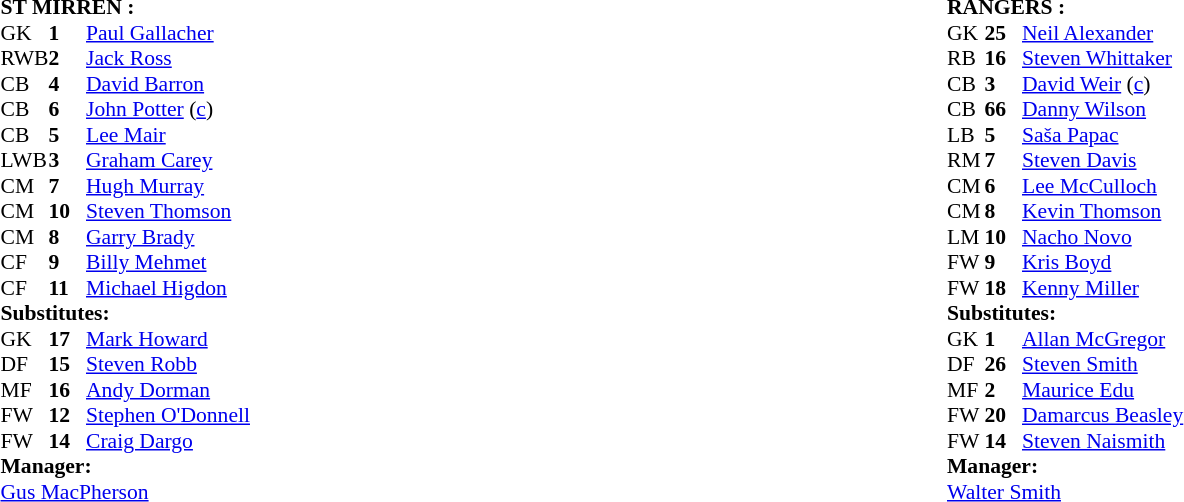<table width="100%">
<tr>
<td valign="top" width="50%"><br><table style="font-size: 90%" cellspacing="0" cellpadding="0">
<tr>
<td colspan="4"><strong>ST MIRREN :</strong></td>
</tr>
<tr>
<th width="25"></th>
<th width="25"></th>
</tr>
<tr>
<td>GK</td>
<td><strong>1</strong></td>
<td> <a href='#'>Paul Gallacher</a></td>
</tr>
<tr>
<td>RWB</td>
<td><strong>2</strong></td>
<td> <a href='#'>Jack Ross</a></td>
</tr>
<tr>
<td>CB</td>
<td><strong>4</strong></td>
<td> <a href='#'>David Barron</a></td>
</tr>
<tr>
<td>CB</td>
<td><strong>6</strong></td>
<td> <a href='#'>John Potter</a> (<a href='#'>c</a>)</td>
</tr>
<tr>
<td>CB</td>
<td><strong>5</strong></td>
<td> <a href='#'>Lee Mair</a></td>
<td></td>
</tr>
<tr>
<td>LWB</td>
<td><strong>3</strong></td>
<td> <a href='#'>Graham Carey</a></td>
</tr>
<tr>
<td>CM</td>
<td><strong>7</strong></td>
<td> <a href='#'>Hugh Murray</a></td>
<td></td>
<td></td>
</tr>
<tr>
<td>CM</td>
<td><strong>10</strong></td>
<td> <a href='#'>Steven Thomson</a></td>
</tr>
<tr>
<td>CM</td>
<td><strong>8</strong></td>
<td> <a href='#'>Garry Brady</a></td>
<td></td>
<td></td>
</tr>
<tr>
<td>CF</td>
<td><strong>9</strong></td>
<td> <a href='#'>Billy Mehmet</a></td>
<td></td>
<td></td>
</tr>
<tr>
<td>CF</td>
<td><strong>11</strong></td>
<td> <a href='#'>Michael Higdon</a></td>
</tr>
<tr>
<td colspan=4><strong>Substitutes:</strong></td>
</tr>
<tr>
<td>GK</td>
<td><strong>17</strong></td>
<td> <a href='#'>Mark Howard</a></td>
</tr>
<tr>
<td>DF</td>
<td><strong>15</strong></td>
<td> <a href='#'>Steven Robb</a></td>
</tr>
<tr>
<td>MF</td>
<td><strong>16</strong></td>
<td> <a href='#'>Andy Dorman</a></td>
<td></td>
<td></td>
</tr>
<tr>
<td>FW</td>
<td><strong>12</strong></td>
<td> <a href='#'>Stephen O'Donnell</a></td>
<td></td>
<td></td>
</tr>
<tr>
<td>FW</td>
<td><strong>14</strong></td>
<td> <a href='#'>Craig Dargo</a></td>
<td></td>
<td></td>
</tr>
<tr>
<td colspan=4><strong>Manager:</strong></td>
</tr>
<tr>
<td colspan="4"> <a href='#'>Gus MacPherson</a></td>
</tr>
</table>
</td>
<td valign="top" width="50%"><br><table style="font-size: 90%" cellspacing="0" cellpadding="0">
<tr>
<td colspan="4"><strong>RANGERS :</strong></td>
</tr>
<tr>
<th width="25"></th>
<th width="25"></th>
</tr>
<tr>
<td>GK</td>
<td><strong>25</strong></td>
<td> <a href='#'>Neil Alexander</a></td>
</tr>
<tr>
<td>RB</td>
<td><strong>16</strong></td>
<td> <a href='#'>Steven Whittaker</a></td>
<td></td>
</tr>
<tr>
<td>CB</td>
<td><strong>3</strong></td>
<td> <a href='#'>David Weir</a> (<a href='#'>c</a>)</td>
</tr>
<tr>
<td>CB</td>
<td><strong>66</strong></td>
<td> <a href='#'>Danny Wilson</a></td>
<td></td>
</tr>
<tr>
<td>LB</td>
<td><strong>5</strong></td>
<td> <a href='#'>Saša Papac</a></td>
</tr>
<tr>
<td>RM</td>
<td><strong>7</strong></td>
<td> <a href='#'>Steven Davis</a></td>
<td></td>
<td></td>
</tr>
<tr>
<td>CM</td>
<td><strong>6</strong></td>
<td> <a href='#'>Lee McCulloch</a></td>
<td></td>
</tr>
<tr>
<td>CM</td>
<td><strong>8</strong></td>
<td> <a href='#'>Kevin Thomson</a></td>
<td></td>
</tr>
<tr>
<td>LM</td>
<td><strong>10</strong></td>
<td> <a href='#'>Nacho Novo</a></td>
<td></td>
<td></td>
</tr>
<tr>
<td>FW</td>
<td><strong>9</strong></td>
<td> <a href='#'>Kris Boyd</a></td>
<td></td>
<td></td>
</tr>
<tr>
<td>FW</td>
<td><strong>18</strong></td>
<td> <a href='#'>Kenny Miller</a></td>
<td></td>
</tr>
<tr>
<td colspan=4><strong>Substitutes:</strong></td>
</tr>
<tr>
<td>GK</td>
<td><strong>1</strong></td>
<td> <a href='#'>Allan McGregor</a></td>
</tr>
<tr>
<td>DF</td>
<td><strong>26</strong></td>
<td> <a href='#'>Steven Smith</a></td>
<td></td>
<td></td>
</tr>
<tr>
<td>MF</td>
<td><strong>2</strong></td>
<td> <a href='#'>Maurice Edu</a></td>
<td></td>
<td></td>
</tr>
<tr>
<td>FW</td>
<td><strong>20</strong></td>
<td> <a href='#'>Damarcus Beasley</a></td>
</tr>
<tr>
<td>FW</td>
<td><strong>14</strong></td>
<td> <a href='#'>Steven Naismith</a></td>
<td></td>
<td></td>
</tr>
<tr>
<td colspan=4><strong>Manager:</strong></td>
</tr>
<tr>
<td colspan="4"> <a href='#'>Walter Smith</a></td>
</tr>
</table>
</td>
</tr>
</table>
